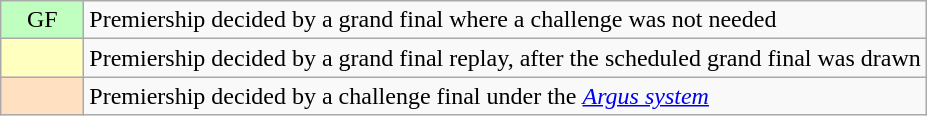<table class="wikitable plainrowheaders" style=text-align:center>
<tr>
<td bgcolor=C0FFC0 style=width:3em>GF</td>
<td align=left>Premiership decided by a grand final where a challenge was not needed</td>
</tr>
<tr>
<td bgcolor=FFFFC0 style=width:3em></td>
<td align=left>Premiership decided by a grand final replay, after the scheduled grand final was drawn</td>
</tr>
<tr>
<td bgcolor=FFE0C0 style=width:3em></td>
<td align=left>Premiership decided by a challenge final under the <em><a href='#'>Argus system</a></em></td>
</tr>
</table>
